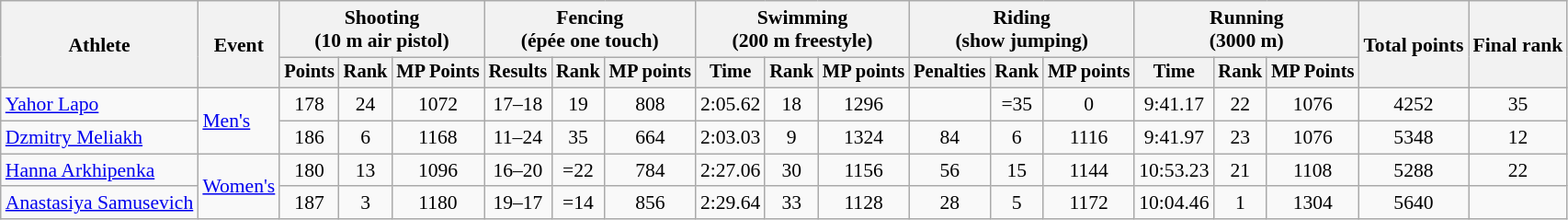<table class="wikitable" style="font-size:90%">
<tr>
<th rowspan="2">Athlete</th>
<th rowspan="2">Event</th>
<th colspan=3>Shooting<br><span>(10 m air pistol)</span></th>
<th colspan=3>Fencing<br><span>(épée one touch)</span></th>
<th colspan=3>Swimming<br><span>(200 m freestyle)</span></th>
<th colspan=3>Riding<br><span>(show jumping)</span></th>
<th colspan=3>Running<br><span>(3000 m)</span></th>
<th rowspan=2>Total points</th>
<th rowspan=2>Final rank</th>
</tr>
<tr style="font-size:95%">
<th>Points</th>
<th>Rank</th>
<th>MP Points</th>
<th>Results</th>
<th>Rank</th>
<th>MP points</th>
<th>Time</th>
<th>Rank</th>
<th>MP points</th>
<th>Penalties</th>
<th>Rank</th>
<th>MP points</th>
<th>Time</th>
<th>Rank</th>
<th>MP Points</th>
</tr>
<tr align=center>
<td align=left><a href='#'>Yahor Lapo</a></td>
<td align=left rowspan=2><a href='#'>Men's</a></td>
<td>178</td>
<td>24</td>
<td>1072</td>
<td>17–18</td>
<td>19</td>
<td>808</td>
<td>2:05.62</td>
<td>18</td>
<td>1296</td>
<td></td>
<td>=35</td>
<td>0</td>
<td>9:41.17</td>
<td>22</td>
<td>1076</td>
<td>4252</td>
<td>35</td>
</tr>
<tr align=center>
<td align=left><a href='#'>Dzmitry Meliakh</a></td>
<td>186</td>
<td>6</td>
<td>1168</td>
<td>11–24</td>
<td>35</td>
<td>664</td>
<td>2:03.03</td>
<td>9</td>
<td>1324</td>
<td>84</td>
<td>6</td>
<td>1116</td>
<td>9:41.97</td>
<td>23</td>
<td>1076</td>
<td>5348</td>
<td>12</td>
</tr>
<tr align=center>
<td align=left><a href='#'>Hanna Arkhipenka</a></td>
<td align=left rowspan=2><a href='#'>Women's</a></td>
<td>180</td>
<td>13</td>
<td>1096</td>
<td>16–20</td>
<td>=22</td>
<td>784</td>
<td>2:27.06</td>
<td>30</td>
<td>1156</td>
<td>56</td>
<td>15</td>
<td>1144</td>
<td>10:53.23</td>
<td>21</td>
<td>1108</td>
<td>5288</td>
<td>22</td>
</tr>
<tr align=center>
<td align=left><a href='#'>Anastasiya Samusevich</a></td>
<td>187</td>
<td>3</td>
<td>1180</td>
<td>19–17</td>
<td>=14</td>
<td>856</td>
<td>2:29.64</td>
<td>33</td>
<td>1128</td>
<td>28</td>
<td>5</td>
<td>1172</td>
<td>10:04.46</td>
<td>1</td>
<td>1304</td>
<td>5640</td>
<td></td>
</tr>
</table>
